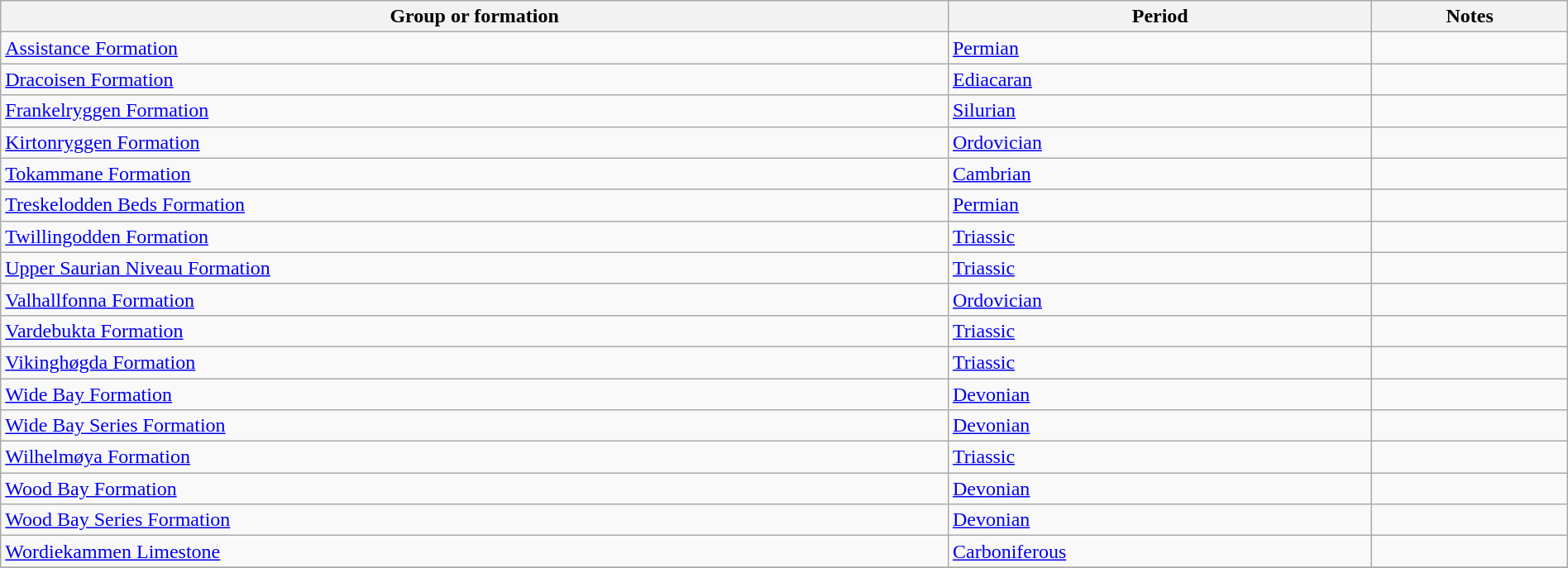<table class="wikitable sortable" style="width: 100%;">
<tr>
<th>Group or formation</th>
<th>Period</th>
<th class="unsortable">Notes</th>
</tr>
<tr>
<td><a href='#'>Assistance Formation</a></td>
<td><a href='#'>Permian</a></td>
<td></td>
</tr>
<tr>
<td><a href='#'>Dracoisen Formation</a></td>
<td><a href='#'>Ediacaran</a></td>
<td></td>
</tr>
<tr>
<td><a href='#'>Frankelryggen Formation</a></td>
<td><a href='#'>Silurian</a></td>
<td></td>
</tr>
<tr>
<td><a href='#'>Kirtonryggen Formation</a></td>
<td><a href='#'>Ordovician</a></td>
<td></td>
</tr>
<tr>
<td><a href='#'>Tokammane Formation</a></td>
<td><a href='#'>Cambrian</a></td>
<td></td>
</tr>
<tr>
<td><a href='#'>Treskelodden Beds Formation</a></td>
<td><a href='#'>Permian</a></td>
<td></td>
</tr>
<tr>
<td><a href='#'>Twillingodden Formation</a></td>
<td><a href='#'>Triassic</a></td>
<td></td>
</tr>
<tr>
<td><a href='#'>Upper Saurian Niveau Formation</a></td>
<td><a href='#'>Triassic</a></td>
<td></td>
</tr>
<tr>
<td><a href='#'>Valhallfonna Formation</a></td>
<td><a href='#'>Ordovician</a></td>
<td></td>
</tr>
<tr>
<td><a href='#'>Vardebukta Formation</a></td>
<td><a href='#'>Triassic</a></td>
<td></td>
</tr>
<tr>
<td><a href='#'>Vikinghøgda Formation</a></td>
<td><a href='#'>Triassic</a></td>
<td></td>
</tr>
<tr>
<td><a href='#'>Wide Bay Formation</a></td>
<td><a href='#'>Devonian</a></td>
<td></td>
</tr>
<tr>
<td><a href='#'>Wide Bay Series Formation</a></td>
<td><a href='#'>Devonian</a></td>
<td></td>
</tr>
<tr>
<td><a href='#'>Wilhelmøya Formation</a></td>
<td><a href='#'>Triassic</a></td>
<td></td>
</tr>
<tr>
<td><a href='#'>Wood Bay Formation</a></td>
<td><a href='#'>Devonian</a></td>
<td></td>
</tr>
<tr>
<td><a href='#'>Wood Bay Series Formation</a></td>
<td><a href='#'>Devonian</a></td>
<td></td>
</tr>
<tr>
<td><a href='#'>Wordiekammen Limestone</a></td>
<td><a href='#'>Carboniferous</a></td>
<td></td>
</tr>
<tr>
</tr>
</table>
